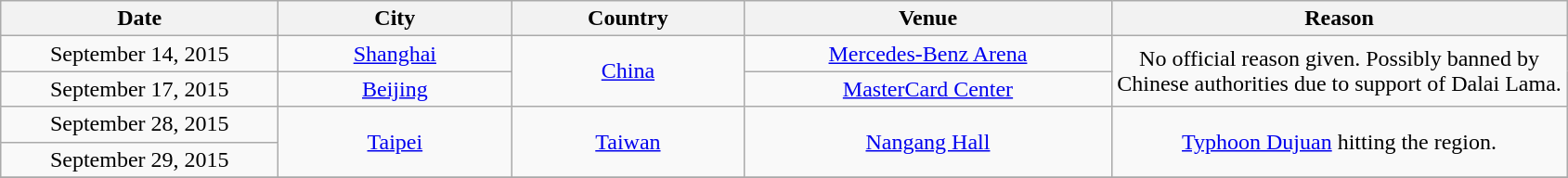<table class="wikitable" style="text-align:center;">
<tr>
<th scope="col" style="width:12em;">Date</th>
<th scope="col" style="width:10em;">City</th>
<th scope="col" style="width:10em;">Country</th>
<th scope="col" style="width:16em;">Venue</th>
<th scope="col" style="width:20em;">Reason</th>
</tr>
<tr>
<td>September 14, 2015</td>
<td><a href='#'>Shanghai</a></td>
<td rowspan="2"><a href='#'>China</a></td>
<td><a href='#'>Mercedes-Benz Arena</a></td>
<td rowspan="2">No official reason given. Possibly banned by Chinese authorities due to support of Dalai Lama.</td>
</tr>
<tr>
<td>September 17, 2015</td>
<td><a href='#'>Beijing</a></td>
<td><a href='#'>MasterCard Center</a></td>
</tr>
<tr>
<td>September 28, 2015</td>
<td rowspan="2"><a href='#'>Taipei</a></td>
<td rowspan="2"><a href='#'>Taiwan</a></td>
<td rowspan="2"><a href='#'>Nangang Hall</a></td>
<td rowspan="2"><a href='#'>Typhoon Dujuan</a> hitting the region.</td>
</tr>
<tr>
<td>September 29, 2015</td>
</tr>
<tr>
</tr>
</table>
